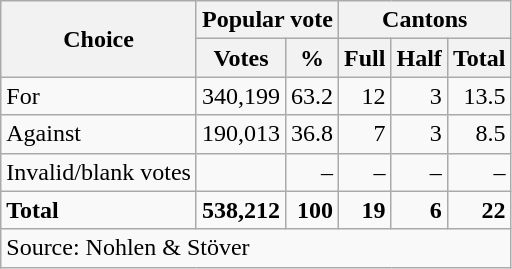<table class=wikitable style=text-align:right>
<tr>
<th rowspan=2>Choice</th>
<th colspan=2>Popular vote</th>
<th colspan=3>Cantons</th>
</tr>
<tr>
<th>Votes</th>
<th>%</th>
<th>Full</th>
<th>Half</th>
<th>Total</th>
</tr>
<tr>
<td align=left>For</td>
<td>340,199</td>
<td>63.2</td>
<td>12</td>
<td>3</td>
<td>13.5</td>
</tr>
<tr>
<td align=left>Against</td>
<td>190,013</td>
<td>36.8</td>
<td>7</td>
<td>3</td>
<td>8.5</td>
</tr>
<tr>
<td align=left>Invalid/blank votes</td>
<td></td>
<td>–</td>
<td>–</td>
<td>–</td>
<td>–</td>
</tr>
<tr>
<td align=left><strong>Total</strong></td>
<td><strong>538,212</strong></td>
<td><strong>100</strong></td>
<td><strong>19</strong></td>
<td><strong>6</strong></td>
<td><strong>22</strong></td>
</tr>
<tr>
<td align=left colspan=6>Source: Nohlen & Stöver</td>
</tr>
</table>
